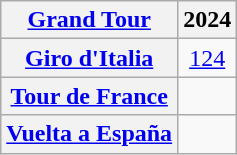<table class="wikitable plainrowheaders">
<tr>
<th scope="col"><a href='#'>Grand Tour</a></th>
<th>2024</th>
</tr>
<tr style="text-align:center;">
<th scope="row"> <a href='#'>Giro d'Italia</a></th>
<td><a href='#'>124</a></td>
</tr>
<tr style="text-align:center;">
<th scope="row"> <a href='#'>Tour de France</a></th>
<td></td>
</tr>
<tr style="text-align:center;">
<th scope="row"> <a href='#'>Vuelta a España</a></th>
<td></td>
</tr>
</table>
